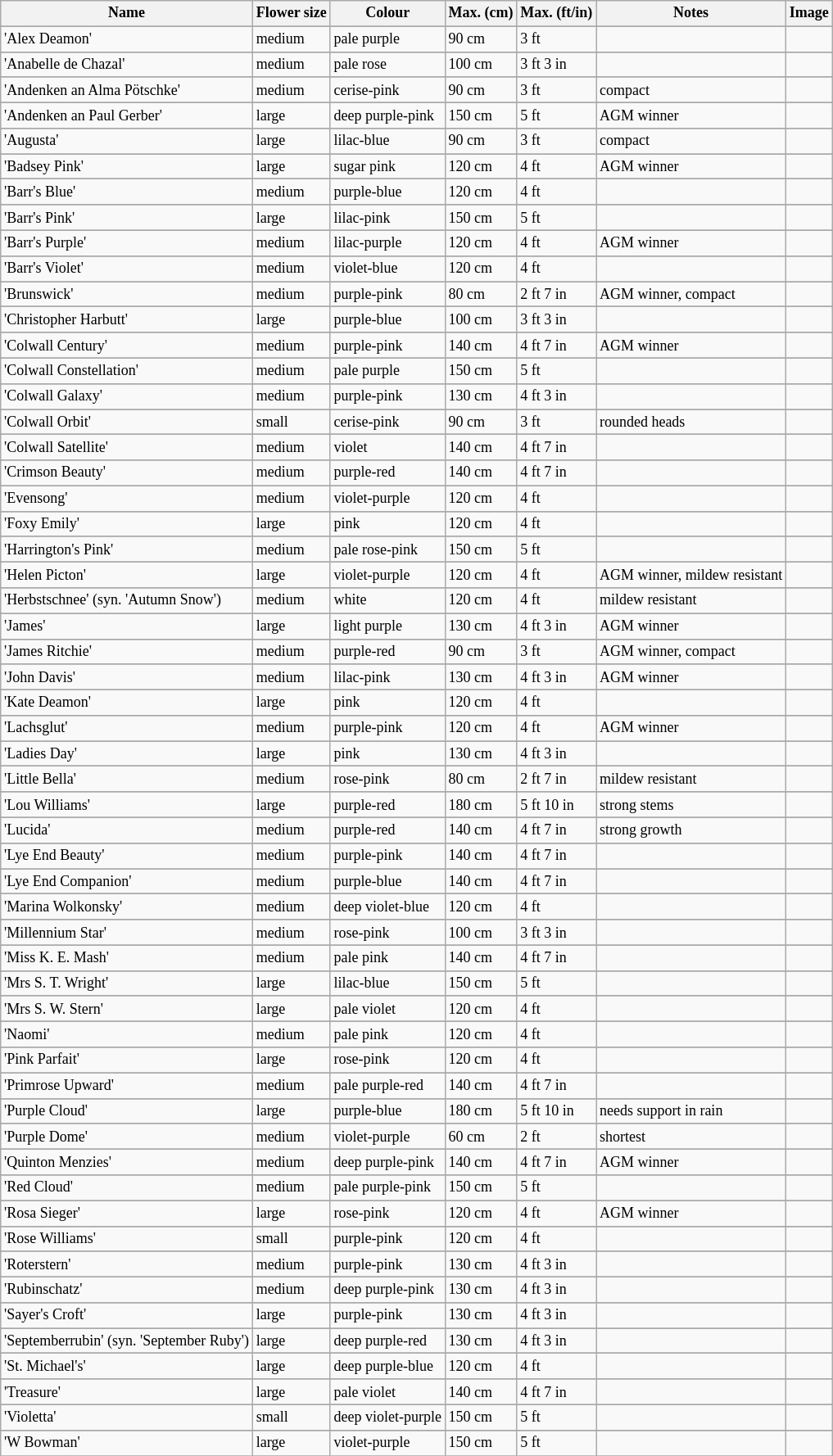<table class="wikitable sortable" style="font-size: 9pt">
<tr style="vertical-align: top;">
<th>Name</th>
<th>Flower size</th>
<th>Colour</th>
<th>Max. (cm)</th>
<th>Max. (ft/in)</th>
<th>Notes</th>
<th>Image</th>
</tr>
<tr>
</tr>
<tr style="vertical-align: top;">
<td>'Alex Deamon'</td>
<td>medium</td>
<td>pale purple</td>
<td>90 cm</td>
<td>3 ft</td>
<td></td>
<td></td>
</tr>
<tr>
</tr>
<tr style="vertical-align: top;">
<td>'Anabelle de Chazal'</td>
<td>medium</td>
<td>pale rose</td>
<td>100 cm</td>
<td>3 ft 3 in</td>
<td></td>
<td></td>
</tr>
<tr>
</tr>
<tr style="vertical-align: top;">
<td>'Andenken an Alma Pötschke'</td>
<td>medium</td>
<td>cerise-pink</td>
<td>90 cm</td>
<td>3 ft</td>
<td>compact</td>
<td></td>
</tr>
<tr>
</tr>
<tr style="vertical-align: top;">
<td>'Andenken an Paul Gerber'</td>
<td>large</td>
<td>deep purple-pink</td>
<td>150 cm</td>
<td>5 ft</td>
<td>AGM winner</td>
<td></td>
</tr>
<tr>
</tr>
<tr style="vertical-align: top;">
<td>'Augusta'</td>
<td>large</td>
<td>lilac-blue</td>
<td>90 cm</td>
<td>3 ft</td>
<td>compact</td>
<td></td>
</tr>
<tr>
</tr>
<tr style="vertical-align: top;">
<td>'Badsey Pink'</td>
<td>large</td>
<td>sugar pink</td>
<td>120 cm</td>
<td>4 ft</td>
<td>AGM winner</td>
<td></td>
</tr>
<tr>
</tr>
<tr style="vertical-align: top;">
<td>'Barr's Blue'</td>
<td>medium</td>
<td>purple-blue</td>
<td>120 cm</td>
<td>4 ft</td>
<td></td>
<td></td>
</tr>
<tr>
</tr>
<tr style="vertical-align: top;">
<td>'Barr's Pink'</td>
<td>large</td>
<td>lilac-pink</td>
<td>150 cm</td>
<td>5 ft</td>
<td></td>
<td></td>
</tr>
<tr>
</tr>
<tr style="vertical-align: top;">
<td>'Barr's Purple'</td>
<td>medium</td>
<td>lilac-purple</td>
<td>120 cm</td>
<td>4 ft</td>
<td>AGM winner</td>
<td></td>
</tr>
<tr>
</tr>
<tr style="vertical-align: top;">
<td>'Barr's Violet'</td>
<td>medium</td>
<td>violet-blue</td>
<td>120 cm</td>
<td>4 ft</td>
<td></td>
<td></td>
</tr>
<tr>
</tr>
<tr style="vertical-align: top;">
<td>'Brunswick'</td>
<td>medium</td>
<td>purple-pink</td>
<td>80 cm</td>
<td>2 ft 7 in</td>
<td>AGM winner, compact</td>
<td></td>
</tr>
<tr>
</tr>
<tr style="vertical-align: top;">
<td>'Christopher Harbutt'</td>
<td>large</td>
<td>purple-blue</td>
<td>100 cm</td>
<td>3 ft 3 in</td>
<td></td>
<td></td>
</tr>
<tr>
</tr>
<tr style="vertical-align: top;">
<td>'Colwall Century'</td>
<td>medium</td>
<td>purple-pink</td>
<td>140 cm</td>
<td>4 ft 7 in</td>
<td>AGM winner</td>
<td></td>
</tr>
<tr>
</tr>
<tr style="vertical-align: top;">
<td>'Colwall Constellation'</td>
<td>medium</td>
<td>pale purple</td>
<td>150 cm</td>
<td>5 ft</td>
<td></td>
<td></td>
</tr>
<tr>
</tr>
<tr style="vertical-align: top;">
<td>'Colwall Galaxy'</td>
<td>medium</td>
<td>purple-pink</td>
<td>130 cm</td>
<td>4 ft 3 in</td>
<td></td>
<td></td>
</tr>
<tr>
</tr>
<tr style="vertical-align: top;">
<td>'Colwall Orbit'</td>
<td>small</td>
<td>cerise-pink</td>
<td>90 cm</td>
<td>3 ft</td>
<td>rounded heads</td>
<td></td>
</tr>
<tr>
</tr>
<tr style="vertical-align: top;">
<td>'Colwall Satellite'</td>
<td>medium</td>
<td>violet</td>
<td>140 cm</td>
<td>4 ft 7 in</td>
<td></td>
<td></td>
</tr>
<tr>
</tr>
<tr style="vertical-align: top;">
<td>'Crimson Beauty'</td>
<td>medium</td>
<td>purple-red</td>
<td>140 cm</td>
<td>4 ft 7 in</td>
<td></td>
<td></td>
</tr>
<tr>
</tr>
<tr style="vertical-align: top;">
<td>'Evensong'</td>
<td>medium</td>
<td>violet-purple</td>
<td>120 cm</td>
<td>4 ft</td>
<td></td>
<td></td>
</tr>
<tr>
</tr>
<tr style="vertical-align: top;">
<td>'Foxy Emily'</td>
<td>large</td>
<td>pink</td>
<td>120 cm</td>
<td>4 ft</td>
<td></td>
<td></td>
</tr>
<tr>
</tr>
<tr style="vertical-align: top;">
<td>'Harrington's Pink'</td>
<td>medium</td>
<td>pale rose-pink</td>
<td>150 cm</td>
<td>5 ft</td>
<td></td>
<td></td>
</tr>
<tr>
</tr>
<tr style="vertical-align: top;">
<td>'Helen Picton'</td>
<td>large</td>
<td>violet-purple</td>
<td>120 cm</td>
<td>4 ft</td>
<td>AGM winner, mildew resistant</td>
<td></td>
</tr>
<tr>
</tr>
<tr style="vertical-align: top;">
<td>'Herbstschnee' (syn. 'Autumn Snow')</td>
<td>medium</td>
<td>white</td>
<td>120 cm</td>
<td>4 ft</td>
<td>mildew resistant</td>
<td></td>
</tr>
<tr>
</tr>
<tr style="vertical-align: top;">
<td>'James'</td>
<td>large</td>
<td>light purple</td>
<td>130 cm</td>
<td>4 ft 3 in</td>
<td>AGM winner</td>
<td></td>
</tr>
<tr>
</tr>
<tr style="vertical-align: top;">
<td>'James Ritchie'</td>
<td>medium</td>
<td>purple-red</td>
<td>90 cm</td>
<td>3 ft</td>
<td>AGM winner, compact</td>
<td></td>
</tr>
<tr>
</tr>
<tr style="vertical-align: top;">
<td>'John Davis'</td>
<td>medium</td>
<td>lilac-pink</td>
<td>130 cm</td>
<td>4 ft 3 in</td>
<td>AGM winner</td>
<td></td>
</tr>
<tr>
</tr>
<tr style="vertical-align: top;">
<td>'Kate Deamon'</td>
<td>large</td>
<td>pink</td>
<td>120 cm</td>
<td>4 ft</td>
<td></td>
<td></td>
</tr>
<tr>
</tr>
<tr style="vertical-align: top;">
<td>'Lachsglut'</td>
<td>medium</td>
<td>purple-pink</td>
<td>120 cm</td>
<td>4 ft</td>
<td>AGM winner</td>
<td></td>
</tr>
<tr>
</tr>
<tr style="vertical-align: top;">
<td>'Ladies Day'</td>
<td>large</td>
<td>pink</td>
<td>130 cm</td>
<td>4 ft 3 in</td>
<td></td>
<td></td>
</tr>
<tr>
</tr>
<tr style="vertical-align: top;">
<td>'Little Bella'</td>
<td>medium</td>
<td>rose-pink</td>
<td>80 cm</td>
<td>2 ft 7 in</td>
<td>mildew resistant</td>
<td></td>
</tr>
<tr>
</tr>
<tr style="vertical-align: top;">
<td>'Lou Williams'</td>
<td>large</td>
<td>purple-red</td>
<td>180 cm</td>
<td>5 ft 10 in</td>
<td>strong stems</td>
<td></td>
</tr>
<tr>
</tr>
<tr style="vertical-align: top;">
<td>'Lucida'</td>
<td>medium</td>
<td>purple-red</td>
<td>140 cm</td>
<td>4 ft 7 in</td>
<td>strong growth</td>
<td></td>
</tr>
<tr>
</tr>
<tr style="vertical-align: top;">
<td>'Lye End Beauty'</td>
<td>medium</td>
<td>purple-pink</td>
<td>140 cm</td>
<td>4 ft 7 in</td>
<td></td>
<td></td>
</tr>
<tr>
</tr>
<tr style="vertical-align: top;">
<td>'Lye End Companion'</td>
<td>medium</td>
<td>purple-blue</td>
<td>140 cm</td>
<td>4 ft 7 in</td>
<td></td>
<td></td>
</tr>
<tr>
</tr>
<tr style="vertical-align: top;">
<td>'Marina Wolkonsky'</td>
<td>medium</td>
<td>deep violet-blue</td>
<td>120 cm</td>
<td>4 ft</td>
<td></td>
<td></td>
</tr>
<tr>
</tr>
<tr style="vertical-align: top;">
<td>'Millennium Star'</td>
<td>medium</td>
<td>rose-pink</td>
<td>100 cm</td>
<td>3 ft 3 in</td>
<td></td>
<td></td>
</tr>
<tr>
</tr>
<tr style="vertical-align: top;">
<td>'Miss K. E. Mash'</td>
<td>medium</td>
<td>pale pink</td>
<td>140 cm</td>
<td>4 ft 7 in</td>
<td></td>
<td></td>
</tr>
<tr>
</tr>
<tr style="vertical-align: top;">
<td>'Mrs S. T. Wright'</td>
<td>large</td>
<td>lilac-blue</td>
<td>150 cm</td>
<td>5 ft</td>
<td></td>
<td></td>
</tr>
<tr>
</tr>
<tr style="vertical-align: top;">
<td>'Mrs S. W. Stern'</td>
<td>large</td>
<td>pale violet</td>
<td>120 cm</td>
<td>4 ft</td>
<td></td>
<td></td>
</tr>
<tr>
</tr>
<tr style="vertical-align: top;">
<td>'Naomi'</td>
<td>medium</td>
<td>pale pink</td>
<td>120 cm</td>
<td>4 ft</td>
<td></td>
<td></td>
</tr>
<tr>
</tr>
<tr style="vertical-align: top;">
<td>'Pink Parfait'</td>
<td>large</td>
<td>rose-pink</td>
<td>120 cm</td>
<td>4 ft</td>
<td></td>
<td></td>
</tr>
<tr>
</tr>
<tr style="vertical-align: top;">
<td>'Primrose Upward'</td>
<td>medium</td>
<td>pale purple-red</td>
<td>140 cm</td>
<td>4 ft 7 in</td>
<td></td>
<td></td>
</tr>
<tr>
</tr>
<tr style="vertical-align: top;">
<td>'Purple Cloud'</td>
<td>large</td>
<td>purple-blue</td>
<td>180 cm</td>
<td>5 ft 10 in</td>
<td>needs support in rain</td>
<td></td>
</tr>
<tr>
</tr>
<tr style="vertical-align: top;">
<td>'Purple Dome'</td>
<td>medium</td>
<td>violet-purple</td>
<td>60 cm</td>
<td>2 ft</td>
<td>shortest</td>
<td></td>
</tr>
<tr>
</tr>
<tr style="vertical-align: top;">
<td>'Quinton Menzies'</td>
<td>medium</td>
<td>deep purple-pink</td>
<td>140 cm</td>
<td>4 ft 7 in</td>
<td>AGM winner</td>
<td></td>
</tr>
<tr>
</tr>
<tr style="vertical-align: top;">
<td>'Red Cloud'</td>
<td>medium</td>
<td>pale purple-pink</td>
<td>150 cm</td>
<td>5 ft</td>
<td></td>
<td></td>
</tr>
<tr>
</tr>
<tr style="vertical-align: top;">
<td>'Rosa Sieger'</td>
<td>large</td>
<td>rose-pink</td>
<td>120 cm</td>
<td>4 ft</td>
<td>AGM winner</td>
<td></td>
</tr>
<tr>
</tr>
<tr style="vertical-align: top;">
<td>'Rose Williams'</td>
<td>small</td>
<td>purple-pink</td>
<td>120 cm</td>
<td>4 ft</td>
<td></td>
<td></td>
</tr>
<tr>
</tr>
<tr style="vertical-align: top;">
<td>'Roterstern'</td>
<td>medium</td>
<td>purple-pink</td>
<td>130 cm</td>
<td>4 ft 3 in</td>
<td></td>
<td></td>
</tr>
<tr>
</tr>
<tr style="vertical-align: top;">
<td>'Rubinschatz'</td>
<td>medium</td>
<td>deep purple-pink</td>
<td>130 cm</td>
<td>4 ft 3 in</td>
<td></td>
<td></td>
</tr>
<tr>
</tr>
<tr style="vertical-align: top;">
<td>'Sayer's Croft'</td>
<td>large</td>
<td>purple-pink</td>
<td>130 cm</td>
<td>4 ft 3 in</td>
<td></td>
<td></td>
</tr>
<tr>
</tr>
<tr style="vertical-align: top;">
<td>'Septemberrubin' (syn. 'September Ruby')</td>
<td>large</td>
<td>deep purple-red</td>
<td>130 cm</td>
<td>4 ft 3 in</td>
<td></td>
<td></td>
</tr>
<tr>
</tr>
<tr style="vertical-align: top;">
<td>'St. Michael's'</td>
<td>large</td>
<td>deep purple-blue</td>
<td>120 cm</td>
<td>4 ft</td>
<td></td>
<td></td>
</tr>
<tr>
</tr>
<tr style="vertical-align: top;">
<td>'Treasure'</td>
<td>large</td>
<td>pale violet</td>
<td>140 cm</td>
<td>4 ft 7 in</td>
<td></td>
<td></td>
</tr>
<tr>
</tr>
<tr style="vertical-align: top;">
<td>'Violetta'</td>
<td>small</td>
<td>deep violet-purple</td>
<td>150 cm</td>
<td>5 ft</td>
<td></td>
<td></td>
</tr>
<tr>
</tr>
<tr style="vertical-align: top;">
<td>'W Bowman'</td>
<td>large</td>
<td>violet-purple</td>
<td>150 cm</td>
<td>5 ft</td>
<td></td>
<td></td>
</tr>
<tr>
</tr>
</table>
